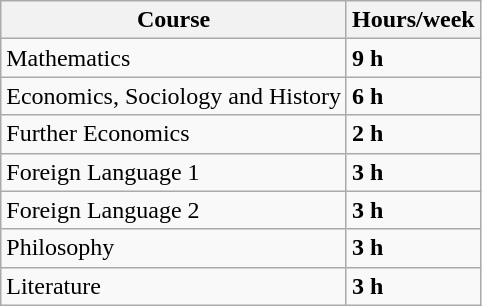<table class="wikitable centre">
<tr>
<th>Course</th>
<th>Hours/week</th>
</tr>
<tr>
<td>Mathematics</td>
<td><strong>9 h</strong></td>
</tr>
<tr>
<td>Economics, Sociology and History</td>
<td><strong>6 h</strong></td>
</tr>
<tr>
<td>Further Economics</td>
<td><strong>2 h</strong></td>
</tr>
<tr>
<td>Foreign Language 1</td>
<td><strong>3 h</strong></td>
</tr>
<tr>
<td>Foreign Language 2</td>
<td><strong>3 h</strong></td>
</tr>
<tr>
<td>Philosophy</td>
<td><strong>3 h</strong></td>
</tr>
<tr>
<td>Literature</td>
<td><strong>3 h</strong></td>
</tr>
</table>
